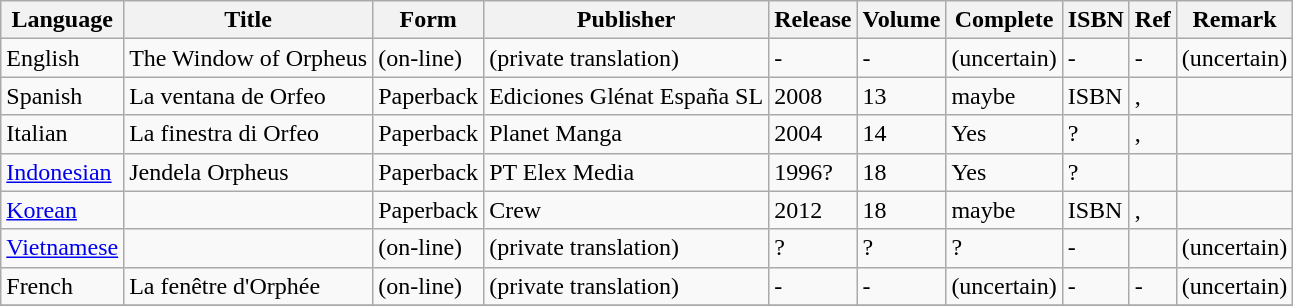<table class="wikitable" style="text-align:left;">
<tr>
<th>Language</th>
<th>Title</th>
<th>Form</th>
<th>Publisher</th>
<th>Release</th>
<th>Volume</th>
<th>Complete</th>
<th>ISBN</th>
<th>Ref</th>
<th>Remark</th>
</tr>
<tr>
<td>English</td>
<td>The Window of Orpheus</td>
<td>(on-line)</td>
<td>(private translation)</td>
<td>-</td>
<td>-</td>
<td>(uncertain)</td>
<td>-</td>
<td>-</td>
<td>(uncertain)</td>
</tr>
<tr>
<td>Spanish</td>
<td>La ventana de Orfeo</td>
<td>Paperback</td>
<td>Ediciones Glénat España SL</td>
<td>2008</td>
<td>13</td>
<td>maybe</td>
<td>ISBN</td>
<td>, </td>
<td></td>
</tr>
<tr>
<td>Italian</td>
<td>La finestra di Orfeo</td>
<td>Paperback</td>
<td>Planet Manga</td>
<td>2004</td>
<td>14</td>
<td>Yes</td>
<td>?</td>
<td>, </td>
<td></td>
</tr>
<tr>
<td><a href='#'>Indonesian</a></td>
<td>Jendela Orpheus</td>
<td>Paperback</td>
<td>PT Elex Media</td>
<td>1996?</td>
<td>18</td>
<td>Yes</td>
<td>?</td>
<td></td>
<td></td>
</tr>
<tr>
<td><a href='#'>Korean</a></td>
<td></td>
<td>Paperback</td>
<td>Crew</td>
<td>2012</td>
<td>18</td>
<td>maybe</td>
<td>ISBN</td>
<td>, </td>
<td></td>
</tr>
<tr>
<td><a href='#'>Vietnamese</a></td>
<td></td>
<td>(on-line)</td>
<td>(private translation)</td>
<td>?</td>
<td>?</td>
<td>?</td>
<td>-</td>
<td></td>
<td>(uncertain)</td>
</tr>
<tr>
<td>French</td>
<td>La fenêtre d'Orphée</td>
<td>(on-line)</td>
<td>(private translation)</td>
<td>-</td>
<td>-</td>
<td>(uncertain)</td>
<td>-</td>
<td>-</td>
<td>(uncertain)</td>
</tr>
<tr>
</tr>
</table>
